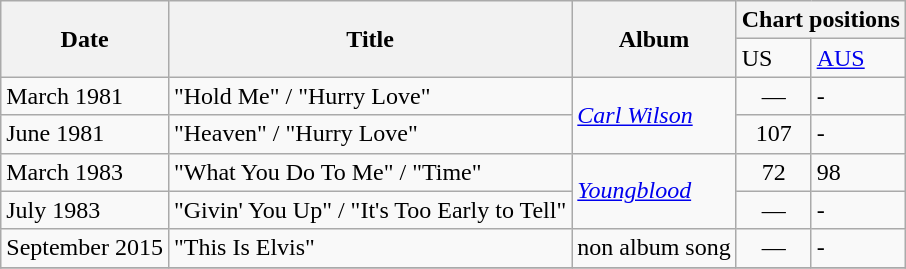<table class="wikitable">
<tr>
<th rowspan="2">Date</th>
<th rowspan="2">Title</th>
<th rowspan="2">Album</th>
<th colspan="2">Chart positions</th>
</tr>
<tr>
<td>US</td>
<td><a href='#'>AUS</a></td>
</tr>
<tr>
<td>March 1981</td>
<td>"Hold Me" / "Hurry Love"</td>
<td rowspan="2"><em><a href='#'>Carl Wilson</a></em></td>
<td align="center">—</td>
<td>-</td>
</tr>
<tr>
<td>June 1981</td>
<td>"Heaven" / "Hurry Love"</td>
<td align="center">107</td>
<td>-</td>
</tr>
<tr>
<td>March 1983</td>
<td>"What You Do To Me" / "Time"</td>
<td rowspan="2"><em><a href='#'>Youngblood</a></em></td>
<td align="center">72</td>
<td>98</td>
</tr>
<tr>
<td>July 1983</td>
<td>"Givin' You Up" / "It's Too Early to Tell"</td>
<td align="center">—</td>
<td>-</td>
</tr>
<tr>
<td>September 2015</td>
<td>"This Is Elvis"</td>
<td>non album song</td>
<td align="center">—</td>
<td>-</td>
</tr>
<tr>
</tr>
</table>
